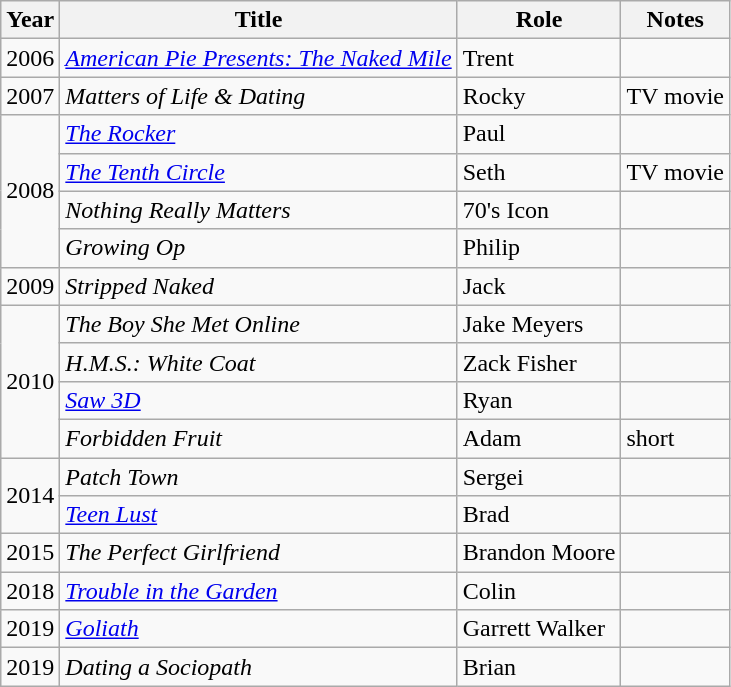<table class="wikitable sortable">
<tr>
<th>Year</th>
<th>Title</th>
<th>Role</th>
<th class="unsortable">Notes</th>
</tr>
<tr>
<td>2006</td>
<td><em><a href='#'>American Pie Presents: The Naked Mile</a></em></td>
<td>Trent</td>
<td></td>
</tr>
<tr>
<td>2007</td>
<td><em>Matters of Life & Dating</em></td>
<td>Rocky</td>
<td>TV movie</td>
</tr>
<tr>
<td rowspan=4>2008</td>
<td data-sort-value="Rocker, The"><em><a href='#'>The Rocker</a></em></td>
<td>Paul</td>
<td></td>
</tr>
<tr>
<td data-sort-value="Tenth Circle, The"><em><a href='#'>The Tenth Circle</a></em></td>
<td>Seth</td>
<td>TV movie</td>
</tr>
<tr>
<td><em>Nothing Really Matters</em></td>
<td>70's Icon</td>
<td></td>
</tr>
<tr>
<td><em>Growing Op</em></td>
<td>Philip</td>
<td></td>
</tr>
<tr>
<td>2009</td>
<td><em>Stripped Naked</em></td>
<td>Jack</td>
<td></td>
</tr>
<tr>
<td rowspan=4>2010</td>
<td data-sort-value="Boy She Met Online, The"><em>The Boy She Met Online</em></td>
<td>Jake Meyers</td>
<td></td>
</tr>
<tr>
<td><em>H.M.S.: White Coat</em></td>
<td>Zack Fisher</td>
<td></td>
</tr>
<tr>
<td><em><a href='#'>Saw 3D</a></em></td>
<td>Ryan</td>
<td></td>
</tr>
<tr>
<td><em>Forbidden Fruit</em></td>
<td>Adam</td>
<td>short</td>
</tr>
<tr>
<td rowspan=2>2014</td>
<td><em>Patch Town</em></td>
<td>Sergei</td>
<td></td>
</tr>
<tr>
<td><em><a href='#'>Teen Lust</a></em></td>
<td>Brad</td>
<td></td>
</tr>
<tr>
<td>2015</td>
<td data-sort-value="Perfect Girlfriend, The"><em>The Perfect Girlfriend</em></td>
<td>Brandon Moore</td>
<td></td>
</tr>
<tr>
<td>2018</td>
<td><em><a href='#'>Trouble in the Garden</a></em></td>
<td>Colin</td>
<td></td>
</tr>
<tr>
<td>2019</td>
<td><em><a href='#'>Goliath</a></em></td>
<td>Garrett Walker</td>
<td></td>
</tr>
<tr>
<td>2019</td>
<td><em>Dating a Sociopath</em></td>
<td>Brian</td>
<td></td>
</tr>
</table>
